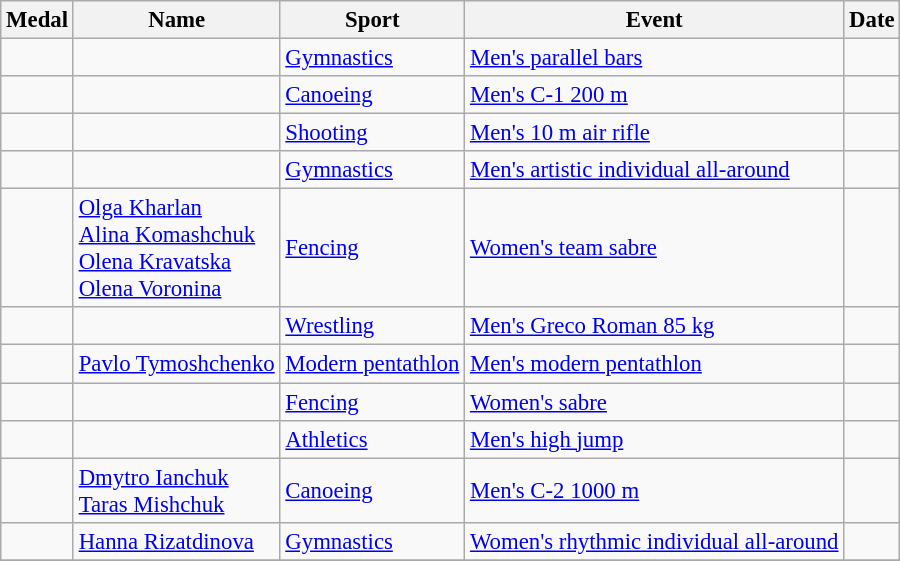<table class="wikitable sortable"  style="font-size:95%">
<tr>
<th>Medal</th>
<th>Name</th>
<th>Sport</th>
<th>Event</th>
<th>Date</th>
</tr>
<tr>
<td></td>
<td></td>
<td><a href='#'>Gymnastics</a></td>
<td><a href='#'>Men's parallel bars</a></td>
<td></td>
</tr>
<tr>
<td></td>
<td></td>
<td><a href='#'>Canoeing</a></td>
<td><a href='#'>Men's C-1 200 m</a></td>
<td></td>
</tr>
<tr>
<td></td>
<td></td>
<td><a href='#'>Shooting</a></td>
<td><a href='#'>Men's 10 m air rifle</a></td>
<td></td>
</tr>
<tr>
<td></td>
<td></td>
<td><a href='#'>Gymnastics</a></td>
<td><a href='#'>Men's artistic individual all-around</a></td>
<td></td>
</tr>
<tr>
<td></td>
<td><a href='#'>Olga Kharlan</a><br><a href='#'>Alina Komashchuk</a><br><a href='#'>Olena Kravatska</a><br><a href='#'>Olena Voronina</a></td>
<td><a href='#'>Fencing</a></td>
<td><a href='#'>Women's team sabre</a></td>
<td></td>
</tr>
<tr>
<td></td>
<td></td>
<td><a href='#'>Wrestling</a></td>
<td><a href='#'>Men's Greco Roman 85 kg</a></td>
<td></td>
</tr>
<tr>
<td></td>
<td><a href='#'>Pavlo Tymoshchenko</a></td>
<td><a href='#'>Modern pentathlon</a></td>
<td><a href='#'>Men's modern pentathlon</a></td>
<td></td>
</tr>
<tr>
<td></td>
<td></td>
<td><a href='#'>Fencing</a></td>
<td><a href='#'>Women's sabre</a></td>
<td></td>
</tr>
<tr>
<td></td>
<td></td>
<td><a href='#'>Athletics</a></td>
<td><a href='#'>Men's high jump</a></td>
<td></td>
</tr>
<tr>
<td></td>
<td><a href='#'>Dmytro Ianchuk</a><br><a href='#'>Taras Mishchuk</a></td>
<td><a href='#'>Canoeing</a></td>
<td><a href='#'>Men's C-2 1000 m</a></td>
<td></td>
</tr>
<tr>
<td></td>
<td><a href='#'>Hanna Rizatdinova</a></td>
<td><a href='#'>Gymnastics</a></td>
<td><a href='#'>Women's rhythmic individual all-around</a></td>
<td></td>
</tr>
<tr>
</tr>
</table>
